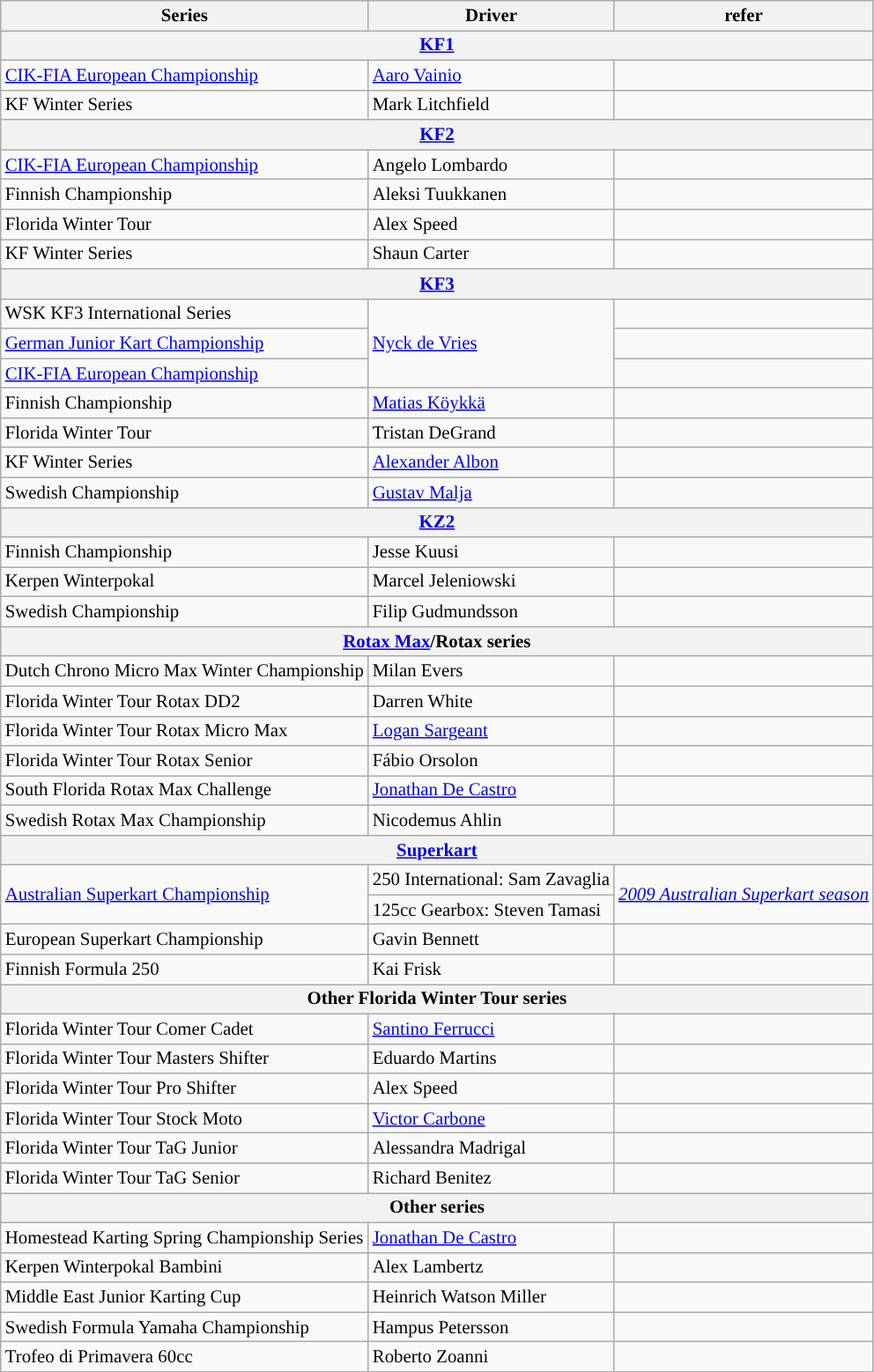<table class="wikitable" style="font-size:87%;">
<tr>
<th>Series</th>
<th>Driver</th>
<th>refer</th>
</tr>
<tr>
<th colspan=3 align="center"><a href='#'>KF1</a></th>
</tr>
<tr>
<td><a href='#'>CIK-FIA European Championship</a></td>
<td> <a href='#'>Aaro Vainio</a></td>
<td></td>
</tr>
<tr>
<td>KF Winter Series</td>
<td> Mark Litchfield</td>
<td></td>
</tr>
<tr>
<th colspan=3 align="center"><a href='#'>KF2</a></th>
</tr>
<tr>
<td><a href='#'>CIK-FIA European Championship</a></td>
<td> Angelo Lombardo</td>
<td></td>
</tr>
<tr>
<td>Finnish Championship</td>
<td> Aleksi Tuukkanen</td>
<td></td>
</tr>
<tr>
<td>Florida Winter Tour</td>
<td> Alex Speed</td>
<td></td>
</tr>
<tr>
<td>KF Winter Series</td>
<td> Shaun Carter</td>
<td></td>
</tr>
<tr>
<th colspan=3 align="center"><a href='#'>KF3</a></th>
</tr>
<tr>
<td>WSK KF3 International Series</td>
<td rowspan=3> <a href='#'>Nyck de Vries</a></td>
<td></td>
</tr>
<tr>
<td><a href='#'>German Junior Kart Championship</a></td>
<td></td>
</tr>
<tr>
<td><a href='#'>CIK-FIA European Championship</a></td>
<td></td>
</tr>
<tr>
<td>Finnish Championship</td>
<td> <a href='#'>Matias Köykkä</a></td>
<td></td>
</tr>
<tr>
<td>Florida Winter Tour</td>
<td> Tristan DeGrand</td>
<td></td>
</tr>
<tr>
<td>KF Winter Series</td>
<td> <a href='#'>Alexander Albon</a></td>
<td></td>
</tr>
<tr>
<td>Swedish Championship</td>
<td> <a href='#'>Gustav Malja</a></td>
<td></td>
</tr>
<tr>
<th colspan=3 align="center"><a href='#'>KZ2</a></th>
</tr>
<tr>
<td>Finnish Championship</td>
<td> Jesse Kuusi</td>
<td></td>
</tr>
<tr>
<td>Kerpen Winterpokal</td>
<td> Marcel Jeleniowski</td>
<td></td>
</tr>
<tr>
<td>Swedish Championship</td>
<td> Filip Gudmundsson</td>
<td></td>
</tr>
<tr>
<th colspan=3 align="center"><a href='#'>Rotax Max</a>/Rotax series</th>
</tr>
<tr>
<td>Dutch Chrono Micro Max Winter Championship</td>
<td> Milan Evers</td>
<td></td>
</tr>
<tr>
<td>Florida Winter Tour Rotax DD2</td>
<td> Darren White</td>
<td></td>
</tr>
<tr>
<td>Florida Winter Tour Rotax Micro Max</td>
<td> <a href='#'>Logan Sargeant</a></td>
<td></td>
</tr>
<tr>
<td>Florida Winter Tour Rotax Senior</td>
<td> Fábio Orsolon</td>
<td></td>
</tr>
<tr>
<td>South Florida Rotax Max Challenge</td>
<td> <a href='#'>Jonathan De Castro</a></td>
<td></td>
</tr>
<tr>
<td>Swedish Rotax Max Championship</td>
<td> Nicodemus Ahlin</td>
<td></td>
</tr>
<tr>
<th colspan=3 align="center"><a href='#'>Superkart</a></th>
</tr>
<tr>
<td rowspan=2><a href='#'>Australian Superkart Championship</a></td>
<td>250 International:  Sam Zavaglia</td>
<td rowspan=2><em><a href='#'>2009 Australian Superkart season</a></em></td>
</tr>
<tr>
<td>125cc Gearbox:  Steven Tamasi</td>
</tr>
<tr>
<td>European Superkart Championship</td>
<td> Gavin Bennett</td>
<td></td>
</tr>
<tr>
<td>Finnish Formula 250</td>
<td> Kai Frisk</td>
<td></td>
</tr>
<tr>
<th colspan=3 align="center">Other Florida Winter Tour series</th>
</tr>
<tr>
<td>Florida Winter Tour Comer Cadet</td>
<td> <a href='#'>Santino Ferrucci</a></td>
<td></td>
</tr>
<tr>
<td>Florida Winter Tour Masters Shifter</td>
<td> Eduardo Martins</td>
<td></td>
</tr>
<tr>
<td>Florida Winter Tour Pro Shifter</td>
<td> Alex Speed</td>
<td></td>
</tr>
<tr>
<td>Florida Winter Tour Stock Moto</td>
<td> <a href='#'>Victor Carbone</a></td>
<td></td>
</tr>
<tr>
<td>Florida Winter Tour TaG Junior</td>
<td> Alessandra Madrigal</td>
<td></td>
</tr>
<tr>
<td>Florida Winter Tour TaG Senior</td>
<td> Richard Benitez</td>
<td></td>
</tr>
<tr>
<th colspan=3 align="center">Other series</th>
</tr>
<tr>
<td>Homestead Karting Spring Championship Series</td>
<td> <a href='#'>Jonathan De Castro</a></td>
<td></td>
</tr>
<tr>
<td>Kerpen Winterpokal Bambini</td>
<td> Alex Lambertz</td>
<td></td>
</tr>
<tr>
<td>Middle East Junior Karting Cup</td>
<td> Heinrich Watson Miller</td>
<td></td>
</tr>
<tr>
<td>Swedish Formula Yamaha Championship</td>
<td> Hampus Petersson</td>
<td></td>
</tr>
<tr>
<td>Trofeo di Primavera 60cc</td>
<td> Roberto Zoanni</td>
<td></td>
</tr>
</table>
